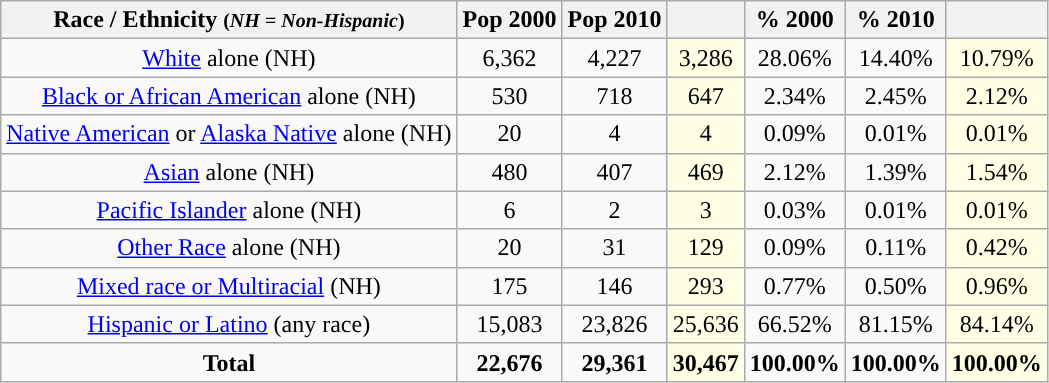<table class="wikitable"  style="text-align:center;">
<tr>
<th>Race / Ethnicity <small>(<em>NH = Non-Hispanic</em>)</small></th>
<th>Pop 2000</th>
<th>Pop 2010</th>
<th></th>
<th>% 2000</th>
<th>% 2010</th>
<th></th>
</tr>
<tr>
<td><a href='#'>White</a> alone (NH)</td>
<td>6,362</td>
<td>4,227</td>
<td style='background: #ffffe6;'>3,286</td>
<td>28.06%</td>
<td>14.40%</td>
<td style='background: #ffffe6;'>10.79%</td>
</tr>
<tr>
<td><a href='#'>Black or African American</a> alone (NH)</td>
<td>530</td>
<td>718</td>
<td style='background: #ffffe6;'>647</td>
<td>2.34%</td>
<td>2.45%</td>
<td style='background: #ffffe6;'>2.12%</td>
</tr>
<tr>
<td><a href='#'>Native American</a> or <a href='#'>Alaska Native</a> alone (NH)</td>
<td>20</td>
<td>4</td>
<td style='background: #ffffe6;'>4</td>
<td>0.09%</td>
<td>0.01%</td>
<td style='background: #ffffe6;'>0.01%</td>
</tr>
<tr>
<td><a href='#'>Asian</a> alone (NH)</td>
<td>480</td>
<td>407</td>
<td style='background: #ffffe6;'>469</td>
<td>2.12%</td>
<td>1.39%</td>
<td style='background: #ffffe6;'>1.54%</td>
</tr>
<tr>
<td><a href='#'>Pacific Islander</a> alone (NH)</td>
<td>6</td>
<td>2</td>
<td style='background: #ffffe6;'>3</td>
<td>0.03%</td>
<td>0.01%</td>
<td style='background: #ffffe6;'>0.01%</td>
</tr>
<tr>
<td><a href='#'>Other Race</a> alone (NH)</td>
<td>20</td>
<td>31</td>
<td style='background: #ffffe6;'>129</td>
<td>0.09%</td>
<td>0.11%</td>
<td style='background: #ffffe6;'>0.42%</td>
</tr>
<tr>
<td><a href='#'>Mixed race or Multiracial</a> (NH)</td>
<td>175</td>
<td>146</td>
<td style='background: #ffffe6;'>293</td>
<td>0.77%</td>
<td>0.50%</td>
<td style='background: #ffffe6;'>0.96%</td>
</tr>
<tr>
<td><a href='#'>Hispanic or Latino</a> (any race)</td>
<td>15,083</td>
<td>23,826</td>
<td style='background: #ffffe6;'>25,636</td>
<td>66.52%</td>
<td>81.15%</td>
<td style='background: #ffffe6;'>84.14%</td>
</tr>
<tr>
<td><strong>Total</strong></td>
<td><strong>22,676</strong></td>
<td><strong>29,361</strong></td>
<td style='background: #ffffe6;'><strong>30,467</strong></td>
<td><strong>100.00%</strong></td>
<td><strong>100.00%</strong></td>
<td style='background: #ffffe6;'><strong>100.00%</strong></td>
</tr>
</table>
